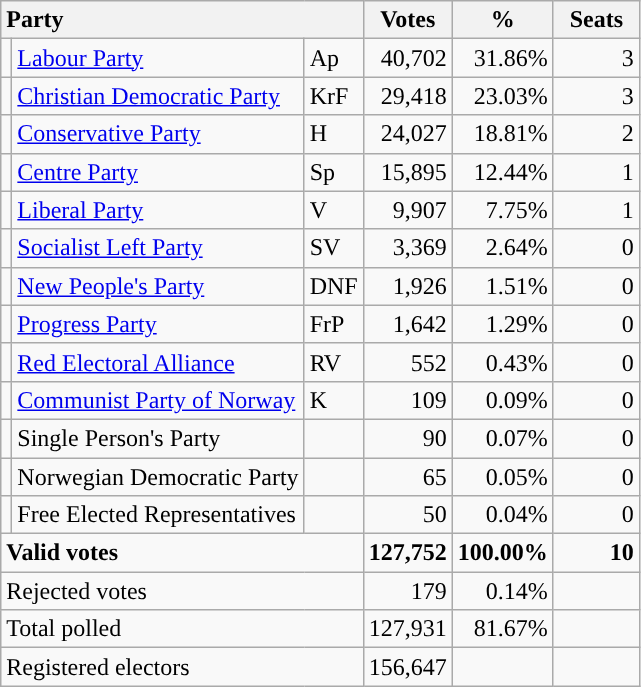<table class="wikitable" border="1" style="text-align:right;">
<tr>
<th style="text-align:left;" colspan=3>Party</th>
<th align=center width="50">Votes</th>
<th align=center width="50">%</th>
<th align=center width="50">Seats</th>
</tr>
<tr>
<td style="color:inherit;background:"></td>
<td align=left><a href='#'>Labour Party</a></td>
<td align=left>Ap</td>
<td>40,702</td>
<td>31.86%</td>
<td>3</td>
</tr>
<tr>
<td style="color:inherit;background:"></td>
<td align=left><a href='#'>Christian Democratic Party</a></td>
<td align=left>KrF</td>
<td>29,418</td>
<td>23.03%</td>
<td>3</td>
</tr>
<tr>
<td style="color:inherit;background:"></td>
<td align=left><a href='#'>Conservative Party</a></td>
<td align=left>H</td>
<td>24,027</td>
<td>18.81%</td>
<td>2</td>
</tr>
<tr>
<td style="color:inherit;background:"></td>
<td align=left><a href='#'>Centre Party</a></td>
<td align=left>Sp</td>
<td>15,895</td>
<td>12.44%</td>
<td>1</td>
</tr>
<tr>
<td style="color:inherit;background:"></td>
<td align=left><a href='#'>Liberal Party</a></td>
<td align=left>V</td>
<td>9,907</td>
<td>7.75%</td>
<td>1</td>
</tr>
<tr>
<td style="color:inherit;background:"></td>
<td align=left><a href='#'>Socialist Left Party</a></td>
<td align=left>SV</td>
<td>3,369</td>
<td>2.64%</td>
<td>0</td>
</tr>
<tr>
<td style="color:inherit;background:"></td>
<td align=left><a href='#'>New People's Party</a></td>
<td align=left>DNF</td>
<td>1,926</td>
<td>1.51%</td>
<td>0</td>
</tr>
<tr>
<td style="color:inherit;background:"></td>
<td align=left><a href='#'>Progress Party</a></td>
<td align=left>FrP</td>
<td>1,642</td>
<td>1.29%</td>
<td>0</td>
</tr>
<tr>
<td style="color:inherit;background:"></td>
<td align=left><a href='#'>Red Electoral Alliance</a></td>
<td align=left>RV</td>
<td>552</td>
<td>0.43%</td>
<td>0</td>
</tr>
<tr>
<td style="color:inherit;background:"></td>
<td align=left><a href='#'>Communist Party of Norway</a></td>
<td align=left>K</td>
<td>109</td>
<td>0.09%</td>
<td>0</td>
</tr>
<tr>
<td></td>
<td align=left>Single Person's Party</td>
<td align=left></td>
<td>90</td>
<td>0.07%</td>
<td>0</td>
</tr>
<tr>
<td></td>
<td align=left>Norwegian Democratic Party</td>
<td align=left></td>
<td>65</td>
<td>0.05%</td>
<td>0</td>
</tr>
<tr>
<td></td>
<td align=left>Free Elected Representatives</td>
<td align=left></td>
<td>50</td>
<td>0.04%</td>
<td>0</td>
</tr>
<tr style="font-weight:bold">
<td align=left colspan=3>Valid votes</td>
<td>127,752</td>
<td>100.00%</td>
<td>10</td>
</tr>
<tr>
<td align=left colspan=3>Rejected votes</td>
<td>179</td>
<td>0.14%</td>
<td></td>
</tr>
<tr>
<td align=left colspan=3>Total polled</td>
<td>127,931</td>
<td>81.67%</td>
<td></td>
</tr>
<tr>
<td align=left colspan=3>Registered electors</td>
<td>156,647</td>
<td></td>
<td></td>
</tr>
</table>
